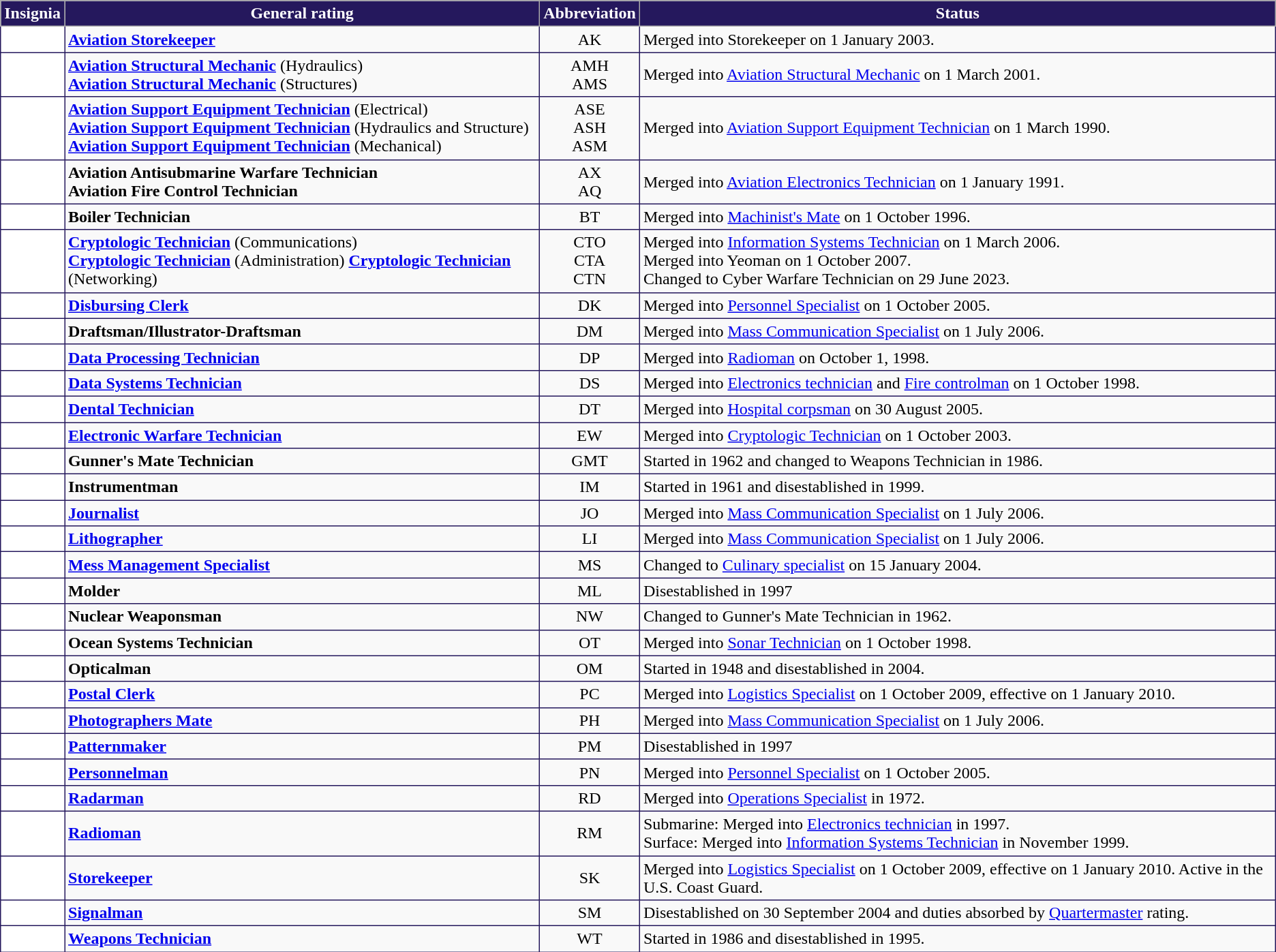<table class="wikitable" style="border:#25185d;">
<tr>
<th style="background:#25185d; color:white;">Insignia</th>
<th style="background:#25185d; color:white;">General rating</th>
<th style="background:#25185d; color:white;">Abbreviation</th>
<th style="background:#25185d; color:white;">Status</th>
</tr>
<tr>
<td style="border:1px solid #25185d; background:#fff;"></td>
<td style="border: 1px solid #25185d;"><strong><a href='#'>Aviation Storekeeper</a></strong></td>
<td style="border: 1px solid #25185d; text-align: center">AK</td>
<td style="border: 1px solid #25185d;">Merged into Storekeeper on 1 January 2003.</td>
</tr>
<tr>
<td style="border:1px solid #25185d; background:#fff;"></td>
<td style="border: 1px solid #25185d;"><strong><a href='#'>Aviation Structural Mechanic</a></strong> (Hydraulics)<br><strong><a href='#'>Aviation Structural Mechanic</a></strong> (Structures)</td>
<td style="border: 1px solid #25185d; text-align: center">AMH<br>AMS</td>
<td style="border: 1px solid #25185d;">Merged into <a href='#'>Aviation Structural Mechanic</a> on 1 March 2001.</td>
</tr>
<tr>
<td style="border:1px solid #25185d; background:#fff;"></td>
<td style="border: 1px solid #25185d;"><strong><a href='#'>Aviation Support Equipment Technician</a></strong> (Electrical)<br><strong><a href='#'>Aviation Support Equipment Technician</a></strong> (Hydraulics and Structure)<br><strong><a href='#'>Aviation Support Equipment Technician</a></strong> (Mechanical)</td>
<td style="border: 1px solid #25185d; text-align: center">ASE<br>ASH<br>ASM</td>
<td style="border: 1px solid #25185d;">Merged into <a href='#'>Aviation Support Equipment Technician</a> on 1 March 1990.</td>
</tr>
<tr>
<td style="border:1px solid #25185d; background:#fff;"></td>
<td style="border: 1px solid #25185d;"><strong>Aviation Antisubmarine Warfare Technician</strong><br><strong>Aviation Fire Control Technician</strong></td>
<td style="border: 1px solid #25185d; text-align: center">AX<br>AQ</td>
<td style="border: 1px solid #25185d;">Merged into <a href='#'>Aviation Electronics Technician</a> on 1 January 1991.</td>
</tr>
<tr>
<td style="border:1px solid #25185d; background:#fff;"></td>
<td style="border: 1px solid #25185d;"><strong>Boiler Technician</strong></td>
<td style="border: 1px solid #25185d; text-align: center">BT</td>
<td style="border: 1px solid #25185d;">Merged into <a href='#'>Machinist's Mate</a> on 1 October 1996.</td>
</tr>
<tr>
<td style="border:1px solid #25185d; background:#fff;"></td>
<td style="border: 1px solid #25185d;"><strong><a href='#'>Cryptologic Technician</a></strong> (Communications)<br><strong><a href='#'>Cryptologic Technician</a></strong> (Administration)
<strong><a href='#'>Cryptologic Technician</a></strong> (Networking)</td>
<td style="border: 1px solid #25185d; text-align: center">CTO<br>CTA 
<br>CTN</td>
<td style="border: 1px solid #25185d;">Merged into <a href='#'>Information Systems Technician</a> on 1 March 2006.<br>Merged into Yeoman on 1 October 2007.
<br>Changed to Cyber Warfare Technician on 29 June 2023.</td>
</tr>
<tr>
<td style="border:1px solid #25185d; background:#fff;"></td>
<td style="border: 1px solid #25185d;"><strong><a href='#'>Disbursing Clerk</a></strong></td>
<td style="border: 1px solid #25185d; text-align: center">DK</td>
<td style="border: 1px solid #25185d;">Merged into <a href='#'>Personnel Specialist</a> on 1 October 2005.</td>
</tr>
<tr>
<td style="border:1px solid #25185d; background:#fff;"></td>
<td style="border: 1px solid #25185d;"><strong>Draftsman/Illustrator-Draftsman</strong></td>
<td style="border: 1px solid #25185d; text-align: center">DM</td>
<td style="border: 1px solid #25185d;">Merged into <a href='#'>Mass Communication Specialist</a> on 1 July 2006.</td>
</tr>
<tr>
<td style="border:1px solid #25185d; background:#fff;"></td>
<td style="border: 1px solid #25185d;"><strong><a href='#'>Data Processing Technician</a></strong></td>
<td style="border: 1px solid #25185d; text-align: center">DP</td>
<td style="border: 1px solid #25185d;">Merged into <a href='#'>Radioman</a> on October 1, 1998.</td>
</tr>
<tr>
<td style="border:1px solid #25185d; background:#fff;"></td>
<td style="border: 1px solid #25185d;"><strong><a href='#'>Data Systems Technician</a></strong></td>
<td style="border: 1px solid #25185d; text-align: center">DS</td>
<td style="border: 1px solid #25185d;">Merged into <a href='#'>Electronics technician</a> and <a href='#'>Fire controlman</a> on 1 October 1998.</td>
</tr>
<tr>
<td style="border:1px solid #25185d; background:#fff;"></td>
<td style="border: 1px solid #25185d;"><strong><a href='#'>Dental Technician</a></strong></td>
<td style="border: 1px solid #25185d; text-align: center">DT</td>
<td style="border: 1px solid #25185d;">Merged into <a href='#'>Hospital corpsman</a> on 30 August 2005.</td>
</tr>
<tr>
<td style="border:1px solid #25185d; background:#fff;"></td>
<td style="border: 1px solid #25185d;"><strong><a href='#'>Electronic Warfare Technician</a></strong></td>
<td style="border: 1px solid #25185d; text-align: center">EW</td>
<td style="border: 1px solid #25185d;">Merged into <a href='#'>Cryptologic Technician</a> on 1 October 2003.</td>
</tr>
<tr>
<td style="border:1px solid #25185d; background:#fff;"></td>
<td style="border: 1px solid #25185d;"><strong>Gunner's Mate Technician</strong></td>
<td style="border: 1px solid #25185d; text-align: center">GMT</td>
<td style="border: 1px solid #25185d;">Started in 1962 and changed to Weapons Technician in 1986.</td>
</tr>
<tr>
<td style="border:1px solid #25185d; background:#fff;"></td>
<td style="border: 1px solid #25185d;"><strong>Instrumentman</strong></td>
<td style="border: 1px solid #25185d; text-align: center">IM</td>
<td style="border: 1px solid #25185d;">Started in 1961 and disestablished in 1999.</td>
</tr>
<tr>
<td style="border:1px solid #25185d; background:#fff;"></td>
<td style="border: 1px solid #25185d;"><strong><a href='#'>Journalist</a></strong></td>
<td style="border: 1px solid #25185d; text-align: center">JO</td>
<td style="border: 1px solid #25185d;">Merged into <a href='#'>Mass Communication Specialist</a> on 1 July 2006.</td>
</tr>
<tr>
<td style="border:1px solid #25185d; background:#fff;"></td>
<td style="border: 1px solid #25185d;"><strong><a href='#'>Lithographer</a></strong></td>
<td style="border: 1px solid #25185d; text-align: center">LI</td>
<td style="border: 1px solid #25185d;">Merged into <a href='#'>Mass Communication Specialist</a> on 1 July 2006.</td>
</tr>
<tr>
<td style="border:1px solid #25185d; background:#fff;"></td>
<td style="border: 1px solid #25185d;"><strong><a href='#'>Mess Management Specialist</a></strong></td>
<td style="border: 1px solid #25185d; text-align: center">MS</td>
<td style="border: 1px solid #25185d;">Changed to <a href='#'>Culinary specialist</a> on 15 January 2004.</td>
</tr>
<tr>
<td style="border:1px solid #25185d; background:#fff;"></td>
<td style="border: 1px solid #25185d;"><strong>Molder</strong></td>
<td style="border: 1px solid #25185d; text-align: center">ML</td>
<td style="border: 1px solid #25185d;">Disestablished in 1997</td>
</tr>
<tr>
<td style="border:1px solid #25185d; background:#fff;"></td>
<td style="border: 1px solid #25185d;"><strong>Nuclear Weaponsman</strong></td>
<td style="border: 1px solid #25185d; text-align: center">NW</td>
<td style="border: 1px solid #25185d;">Changed to Gunner's Mate Technician in 1962.</td>
</tr>
<tr>
<td style="border:1px solid #25185d; background:#fff;"></td>
<td style="border: 1px solid #25185d;"><strong>Ocean Systems Technician</strong></td>
<td style="border: 1px solid #25185d; text-align: center">OT</td>
<td style="border: 1px solid #25185d;">Merged into <a href='#'>Sonar Technician</a> on 1 October 1998.</td>
</tr>
<tr>
<td style="border:1px solid #25185d; background:#fff;"></td>
<td style="border: 1px solid #25185d;"><strong>Opticalman</strong></td>
<td style="border: 1px solid #25185d; text-align: center">OM</td>
<td style="border: 1px solid #25185d;">Started in 1948 and disestablished in 2004.</td>
</tr>
<tr>
<td style="border:1px solid #25185d; background:#fff;"></td>
<td style="border: 1px solid #25185d;"><strong><a href='#'>Postal Clerk</a></strong></td>
<td style="border: 1px solid #25185d; text-align: center">PC</td>
<td style="border: 1px solid #25185d;">Merged into <a href='#'>Logistics Specialist</a> on 1 October 2009, effective on 1 January 2010.</td>
</tr>
<tr>
<td style="border:1px solid #25185d; background:#fff;"></td>
<td style="border: 1px solid #25185d;"><strong><a href='#'>Photographers Mate</a></strong></td>
<td style="border: 1px solid #25185d; text-align: center">PH</td>
<td style="border: 1px solid #25185d;">Merged into <a href='#'>Mass Communication Specialist</a> on 1 July 2006.</td>
</tr>
<tr>
<td style="border:1px solid #25185d; background:#fff;"></td>
<td style="border: 1px solid #25185d;"><strong><a href='#'>Patternmaker</a></strong></td>
<td style="border: 1px solid #25185d; text-align: center">PM</td>
<td style="border: 1px solid #25185d;">Disestablished in 1997</td>
</tr>
<tr>
<td style="border:1px solid #25185d; background:#fff;"></td>
<td style="border: 1px solid #25185d;"><strong><a href='#'>Personnelman</a></strong></td>
<td style="border: 1px solid #25185d; text-align: center">PN</td>
<td style="border: 1px solid #25185d;">Merged into <a href='#'>Personnel Specialist</a> on 1 October 2005.</td>
</tr>
<tr>
<td style="border:1px solid #25185d; background:#fff;"></td>
<td style="border: 1px solid #25185d;"><strong><a href='#'>Radarman</a></strong></td>
<td style="border: 1px solid #25185d; text-align: center">RD</td>
<td style="border: 1px solid #25185d;">Merged into <a href='#'>Operations Specialist</a> in 1972.</td>
</tr>
<tr>
<td style="border:1px solid #25185d; background:#fff;"></td>
<td style="border: 1px solid #25185d;"><strong><a href='#'>Radioman</a></strong></td>
<td style="border: 1px solid #25185d; text-align: center">RM</td>
<td style="border: 1px solid #25185d;">Submarine: Merged into <a href='#'>Electronics technician</a> in 1997.<br>Surface: Merged into <a href='#'>Information Systems Technician</a> in November 1999.</td>
</tr>
<tr>
<td style="border:1px solid #25185d; background:#fff;"></td>
<td style="border: 1px solid #25185d;"><strong><a href='#'>Storekeeper</a></strong></td>
<td style="border: 1px solid #25185d; text-align: center">SK</td>
<td style="border: 1px solid #25185d;">Merged into <a href='#'>Logistics Specialist</a> on 1 October 2009, effective on 1 January 2010. Active in the U.S. Coast Guard.</td>
</tr>
<tr>
<td style="border:1px solid #25185d; background:#fff;"></td>
<td style="border: 1px solid #25185d;"><strong><a href='#'>Signalman</a></strong></td>
<td style="border: 1px solid #25185d; text-align: center">SM</td>
<td style="border: 1px solid #25185d;">Disestablished on 30 September 2004 and duties absorbed by <a href='#'>Quartermaster</a> rating.</td>
</tr>
<tr>
<td style="border:1px solid #25185d; background:#fff;"></td>
<td style="border: 1px solid #25185d;"><strong><a href='#'>Weapons Technician</a></strong></td>
<td style="border: 1px solid #25185d; text-align: center">WT</td>
<td style="border: 1px solid #25185d;">Started in 1986 and disestablished in 1995.</td>
</tr>
</table>
